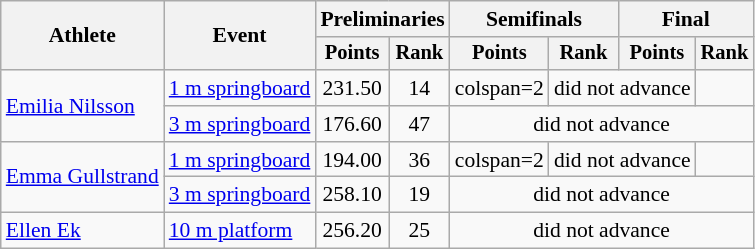<table class=wikitable style="font-size:90%;">
<tr>
<th rowspan="2">Athlete</th>
<th rowspan="2">Event</th>
<th colspan="2">Preliminaries</th>
<th colspan="2">Semifinals</th>
<th colspan="2">Final</th>
</tr>
<tr style="font-size:95%">
<th>Points</th>
<th>Rank</th>
<th>Points</th>
<th>Rank</th>
<th>Points</th>
<th>Rank</th>
</tr>
<tr align=center>
<td align=left rowspan=2><a href='#'>Emilia Nilsson</a></td>
<td align=left><a href='#'>1 m springboard</a></td>
<td>231.50</td>
<td>14</td>
<td>colspan=2 </td>
<td colspan=2>did not advance</td>
</tr>
<tr align=center>
<td align=left><a href='#'>3 m springboard</a></td>
<td>176.60</td>
<td>47</td>
<td colspan=4>did not advance</td>
</tr>
<tr align=center>
<td align=left rowspan=2><a href='#'>Emma Gullstrand</a></td>
<td align=left><a href='#'>1 m springboard</a></td>
<td>194.00</td>
<td>36</td>
<td>colspan=2 </td>
<td colspan=2>did not advance</td>
</tr>
<tr align=center>
<td align=left><a href='#'>3 m springboard</a></td>
<td>258.10</td>
<td>19</td>
<td colspan=4>did not advance</td>
</tr>
<tr align=center>
<td align=left><a href='#'>Ellen Ek</a></td>
<td align=left rowspan=2><a href='#'>10 m platform</a></td>
<td>256.20</td>
<td>25</td>
<td colspan=4>did not advance</td>
</tr>
</table>
